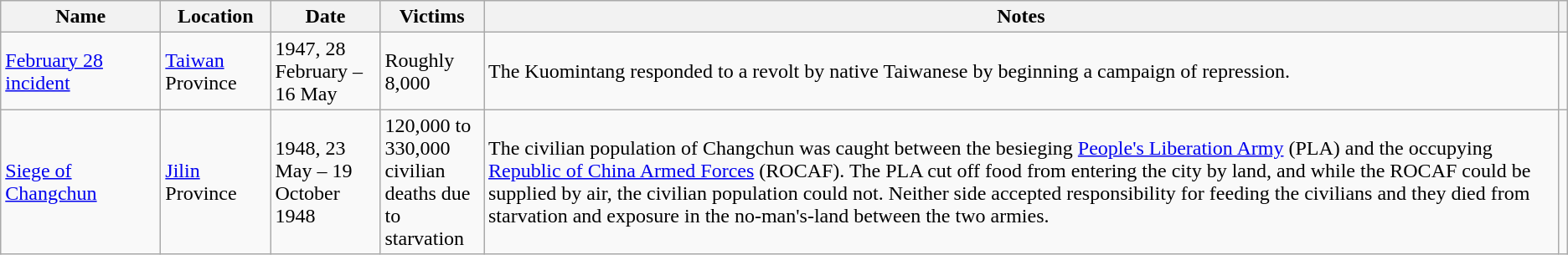<table class="sortable wikitable">
<tr>
<th style="width:120px;">Name</th>
<th style="width:80px;">Location</th>
<th style="width:80px;">Date</th>
<th style="width:75px;">Victims</th>
<th class="unsortable">Notes</th>
<th class="unsortable"></th>
</tr>
<tr>
<td><a href='#'>February 28 incident</a></td>
<td><a href='#'>Taiwan</a> Province</td>
<td>1947, 28 February – 16 May</td>
<td>Roughly 8,000</td>
<td>The Kuomintang responded to a revolt by native Taiwanese by beginning a campaign of repression.</td>
<td></td>
</tr>
<tr>
<td><a href='#'>Siege of Changchun</a></td>
<td><a href='#'>Jilin</a> Province</td>
<td>1948, 23 May – 19 October 1948</td>
<td>120,000 to 330,000 civilian deaths due to starvation</td>
<td>The civilian population of Changchun was caught between the besieging <a href='#'>People's Liberation Army</a> (PLA) and the occupying <a href='#'>Republic of China Armed Forces</a> (ROCAF). The PLA cut off food from entering the city by land, and while the ROCAF could be supplied by air, the civilian population could not. Neither side accepted responsibility for feeding the civilians and they died from starvation and exposure in the no-man's-land between the two armies.</td>
<td></td>
</tr>
</table>
